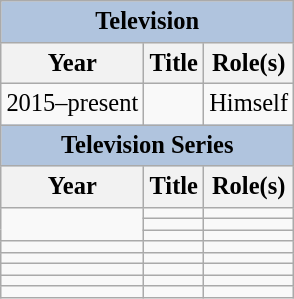<table class="wikitable" style="font-size: 102%;">
<tr>
<th colspan=3 style="background:LightSteelBlue;">Television</th>
</tr>
<tr>
<th>Year</th>
<th>Title</th>
<th>Role(s)</th>
</tr>
<tr>
<td rowspan= "1">2015–present</td>
<td></td>
<td>Himself</td>
</tr>
<tr>
<th colspan=3 style="background:LightSteelBlue;">Television Series</th>
</tr>
<tr>
<th>Year</th>
<th>Title</th>
<th>Role(s)</th>
</tr>
<tr>
<td rowspan="3"></td>
<td></td>
<td></td>
</tr>
<tr>
<td></td>
<td></td>
</tr>
<tr>
<td></td>
<td></td>
</tr>
<tr>
<td></td>
<td></td>
<td></td>
</tr>
<tr>
<td></td>
<td></td>
<td></td>
</tr>
<tr>
<td></td>
<td></td>
<td></td>
</tr>
<tr>
<td></td>
<td></td>
<td></td>
</tr>
<tr>
<td></td>
<td></td>
<td></td>
</tr>
</table>
